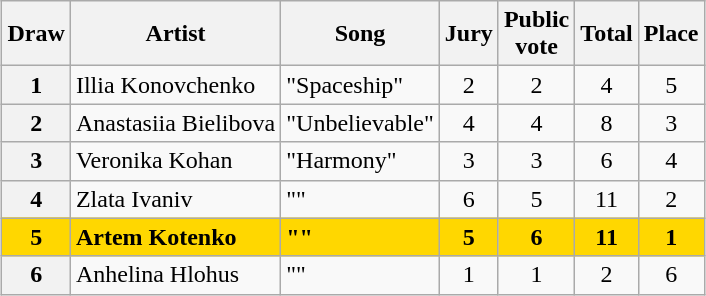<table class="sortable wikitable plainrowheaders" style="margin: 1em auto 1em auto; text-align:center;">
<tr>
<th>Draw</th>
<th>Artist</th>
<th>Song</th>
<th>Jury</th>
<th>Public<br>vote</th>
<th>Total</th>
<th>Place</th>
</tr>
<tr>
<th scope="row" style="text-align:center">1</th>
<td align="left">Illia Konovchenko</td>
<td align="left">"Spaceship"</td>
<td>2</td>
<td>2</td>
<td>4</td>
<td>5</td>
</tr>
<tr>
<th scope="row" style="text-align:center">2</th>
<td align="left">Anastasiia Bielibova</td>
<td align="left">"Unbelievable"</td>
<td>4</td>
<td>4</td>
<td>8</td>
<td>3</td>
</tr>
<tr>
<th scope="row" style="text-align:center">3</th>
<td align="left">Veronika Kohan</td>
<td align="left">"Harmony"</td>
<td>3</td>
<td>3</td>
<td>6</td>
<td>4</td>
</tr>
<tr>
<th scope="row" style="text-align:center">4</th>
<td align="left">Zlata Ivaniv</td>
<td align="left">""</td>
<td>6</td>
<td>5</td>
<td>11</td>
<td>2</td>
</tr>
<tr style="font-weight:bold; background:gold;">
<th scope="row" style="text-align:center; font-weight:bold; background:gold">5</th>
<td align="left">Artem Kotenko</td>
<td align="left">""</td>
<td>5</td>
<td>6</td>
<td>11</td>
<td>1</td>
</tr>
<tr>
<th scope="row" style="text-align:center">6</th>
<td align="left">Anhelina Hlohus</td>
<td align="left">""</td>
<td>1</td>
<td>1</td>
<td>2</td>
<td>6</td>
</tr>
</table>
